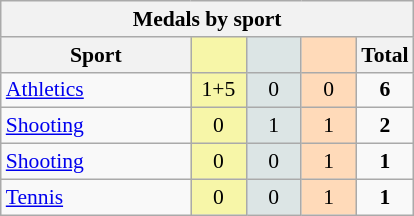<table class="wikitable" style="font-size:90%; text-align:center;">
<tr>
<th colspan="5">Medals by sport</th>
</tr>
<tr>
<th width="120">Sport</th>
<th scope="col" width="30" style="background:#F7F6A8;"></th>
<th scope="col" width="30" style="background:#DCE5E5;"></th>
<th scope="col" width="30" style="background:#FFDAB9;"></th>
<th width="30">Total</th>
</tr>
<tr>
<td align="left"><a href='#'>Athletics</a></td>
<td style="background:#F7F6A8;">1+5</td>
<td style="background:#DCE5E5;">0</td>
<td style="background:#FFDAB9;">0</td>
<td><strong>6</strong></td>
</tr>
<tr>
<td align="left"><a href='#'>Shooting</a></td>
<td style="background:#F7F6A8;">0</td>
<td style="background:#DCE5E5;">1</td>
<td style="background:#FFDAB9;">1</td>
<td><strong>2</strong></td>
</tr>
<tr>
<td align="left"><a href='#'>Shooting</a></td>
<td style="background:#F7F6A8;">0</td>
<td style="background:#DCE5E5;">0</td>
<td style="background:#FFDAB9;">1</td>
<td><strong>1</strong></td>
</tr>
<tr>
<td align="left"><a href='#'>Tennis</a></td>
<td style="background:#F7F6A8;">0</td>
<td style="background:#DCE5E5;">0</td>
<td style="background:#FFDAB9;">1</td>
<td><strong>1</strong></td>
</tr>
</table>
